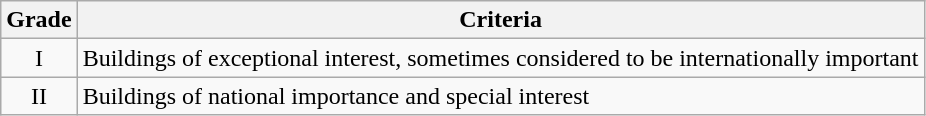<table class="wikitable">
<tr>
<th>Grade</th>
<th>Criteria</th>
</tr>
<tr>
<td align="center" >I</td>
<td>Buildings of exceptional interest, sometimes considered to be internationally important</td>
</tr>
<tr>
<td align="center" >II</td>
<td>Buildings of national importance and special interest</td>
</tr>
</table>
